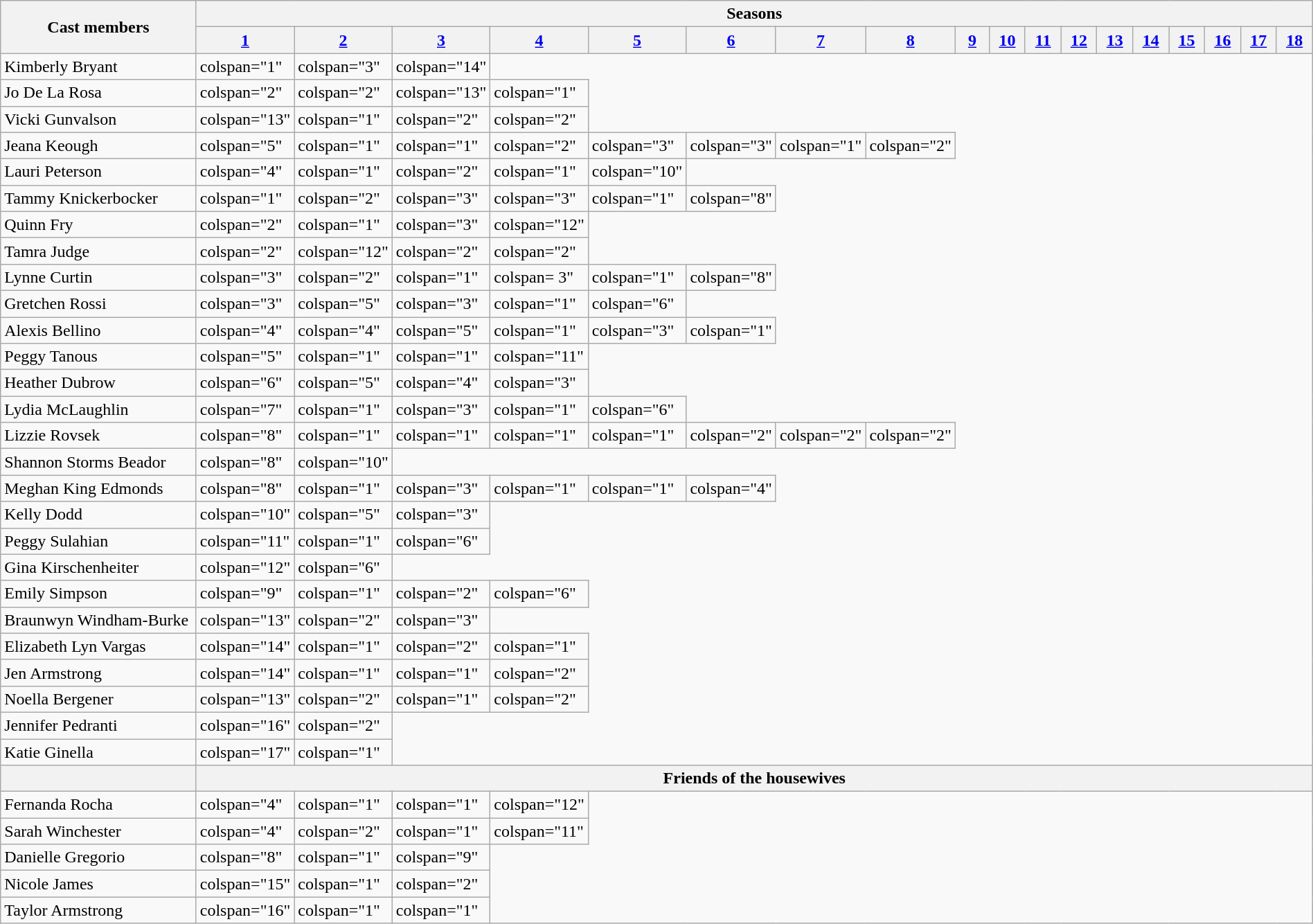<table class="wikitable plainrowheaders" style="width:100%;">
<tr>
<th rowspan="2" style="width:3%">Cast members</th>
<th colspan="18">Seasons</th>
</tr>
<tr>
<th style="width:3%;"><a href='#'>1</a></th>
<th style="width:3%;"><a href='#'>2</a></th>
<th style="width:3%;"><a href='#'>3</a></th>
<th style="width:3%;"><a href='#'>4</a></th>
<th style="width:3%;"><a href='#'>5</a></th>
<th style="width:3%;"><a href='#'>6</a></th>
<th style="width:3%;"><a href='#'>7</a></th>
<th style="width:3%;"><a href='#'>8</a></th>
<th style="width:3%;"><a href='#'>9</a></th>
<th style="width:3%;"><a href='#'>10</a></th>
<th style="width:3%;"><a href='#'>11</a></th>
<th style="width:3%;"><a href='#'>12</a></th>
<th style="width:3%;"><a href='#'>13</a></th>
<th style="width:3%;"><a href='#'>14</a></th>
<th style="width:3%;"><a href='#'>15</a></th>
<th style="width:3%;"><a href='#'>16</a></th>
<th style="width:3%;"><a href='#'>17</a></th>
<th style="width:3%;"><a href='#'>18</a></th>
</tr>
<tr>
<td nowrap="">Kimberly Bryant</td>
<td>colspan="1" </td>
<td>colspan="3" </td>
<td>colspan="14" </td>
</tr>
<tr>
<td nowrap="">Jo De La Rosa</td>
<td>colspan="2" </td>
<td>colspan="2" </td>
<td>colspan="13" </td>
<td>colspan="1" </td>
</tr>
<tr>
<td nowrap="">Vicki Gunvalson</td>
<td>colspan="13"</td>
<td>colspan="1" </td>
<td>colspan="2" </td>
<td>colspan="2" </td>
</tr>
<tr>
<td nowrap="">Jeana Keough</td>
<td>colspan="5" </td>
<td>colspan="1" </td>
<td>colspan="1" </td>
<td>colspan="2" </td>
<td>colspan="3" </td>
<td>colspan="3" </td>
<td>colspan="1" </td>
<td>colspan="2" </td>
</tr>
<tr>
<td>Lauri Peterson</td>
<td>colspan="4" </td>
<td>colspan="1" </td>
<td>colspan="2" </td>
<td>colspan="1" </td>
<td>colspan="10" </td>
</tr>
<tr>
<td Nowrap>Tammy Knickerbocker</td>
<td>colspan="1" </td>
<td>colspan="2" </td>
<td>colspan="3" </td>
<td>colspan="3" </td>
<td>colspan="1" </td>
<td>colspan="8" </td>
</tr>
<tr>
<td>Quinn Fry</td>
<td>colspan="2" </td>
<td>colspan="1" </td>
<td>colspan="3" </td>
<td>colspan="12" </td>
</tr>
<tr>
<td>Tamra Judge</td>
<td>colspan="2" </td>
<td>colspan="12" </td>
<td>colspan="2" </td>
<td>colspan="2" </td>
</tr>
<tr>
<td>Lynne Curtin</td>
<td>colspan="3" </td>
<td>colspan="2" </td>
<td>colspan="1" </td>
<td>colspan= 3" </td>
<td>colspan="1" </td>
<td>colspan="8" </td>
</tr>
<tr>
<td nowrap>Gretchen Rossi</td>
<td>colspan="3" </td>
<td>colspan="5" </td>
<td>colspan="3" </td>
<td>colspan="1" </td>
<td>colspan="6" </td>
</tr>
<tr>
<td>Alexis Bellino</td>
<td>colspan="4" </td>
<td>colspan="4" </td>
<td>colspan="5" </td>
<td>colspan="1" </td>
<td>colspan="3" </td>
<td>colspan="1" </td>
</tr>
<tr>
<td>Peggy Tanous</td>
<td>colspan="5" </td>
<td>colspan="1" </td>
<td>colspan="1" </td>
<td>colspan="11" </td>
</tr>
<tr>
<td>Heather Dubrow</td>
<td>colspan="6" </td>
<td>colspan="5" </td>
<td>colspan="4" </td>
<td>colspan="3" </td>
</tr>
<tr>
<td>Lydia McLaughlin</td>
<td>colspan="7" </td>
<td>colspan="1" </td>
<td>colspan="3" </td>
<td>colspan="1" </td>
<td>colspan="6" </td>
</tr>
<tr>
<td>Lizzie Rovsek</td>
<td>colspan="8" </td>
<td>colspan="1" </td>
<td>colspan="1" </td>
<td>colspan="1" </td>
<td>colspan="1" </td>
<td>colspan="2" </td>
<td>colspan="2" </td>
<td>colspan="2" </td>
</tr>
<tr>
<td nowrap="">Shannon Storms Beador</td>
<td>colspan="8" </td>
<td>colspan="10" </td>
</tr>
<tr>
<td nowrap>Meghan King Edmonds</td>
<td>colspan="8" </td>
<td>colspan="1" </td>
<td>colspan="3" </td>
<td>colspan="1" </td>
<td>colspan="1" </td>
<td>colspan="4" </td>
</tr>
<tr>
<td>Kelly Dodd</td>
<td>colspan="10" </td>
<td>colspan="5" </td>
<td>colspan="3" </td>
</tr>
<tr>
<td>Peggy Sulahian</td>
<td>colspan="11" </td>
<td>colspan="1" </td>
<td>colspan="6" </td>
</tr>
<tr>
<td>Gina Kirschenheiter</td>
<td>colspan="12" </td>
<td>colspan="6" </td>
</tr>
<tr>
<td>Emily Simpson</td>
<td>colspan="9" </td>
<td>colspan="1" </td>
<td>colspan="2" </td>
<td>colspan="6" </td>
</tr>
<tr>
<td Nowrap>Braunwyn Windham-Burke</td>
<td>colspan="13" </td>
<td>colspan="2" </td>
<td>colspan="3" </td>
</tr>
<tr>
<td>Elizabeth Lyn Vargas</td>
<td>colspan="14"</td>
<td>colspan="1" </td>
<td>colspan="2" </td>
<td>colspan="1" </td>
</tr>
<tr>
<td>Jen Armstrong</td>
<td>colspan="14" </td>
<td>colspan="1" </td>
<td>colspan="1" </td>
<td>colspan="2" </td>
</tr>
<tr>
<td>Noella Bergener</td>
<td>colspan="13" </td>
<td>colspan="2" </td>
<td>colspan="1" </td>
<td>colspan="2" </td>
</tr>
<tr>
<td>Jennifer Pedranti</td>
<td>colspan="16" </td>
<td>colspan="2" </td>
</tr>
<tr>
<td>Katie Ginella</td>
<td>colspan="17" </td>
<td>colspan="1" </td>
</tr>
<tr>
<th rowspan="1" style="width:15%;"></th>
<th colspan="18">Friends of the housewives</th>
</tr>
<tr>
<td>Fernanda Rocha</td>
<td>colspan="4" </td>
<td>colspan="1" </td>
<td>colspan="1" </td>
<td>colspan="12" </td>
</tr>
<tr>
<td>Sarah Winchester</td>
<td>colspan="4" </td>
<td>colspan="2" </td>
<td>colspan="1" </td>
<td>colspan="11" </td>
</tr>
<tr>
<td>Danielle Gregorio</td>
<td>colspan="8" </td>
<td>colspan="1" </td>
<td>colspan="9" </td>
</tr>
<tr>
<td>Nicole James</td>
<td>colspan="15" </td>
<td>colspan="1" </td>
<td>colspan="2" </td>
</tr>
<tr>
<td>Taylor Armstrong</td>
<td>colspan="16" </td>
<td>colspan="1" </td>
<td>colspan="1" </td>
</tr>
</table>
